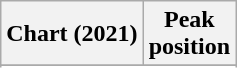<table class="wikitable sortable plainrowheaders" style="text-align:center">
<tr>
<th scope="col">Chart (2021)</th>
<th scope="col">Peak<br>position</th>
</tr>
<tr>
</tr>
<tr>
</tr>
</table>
